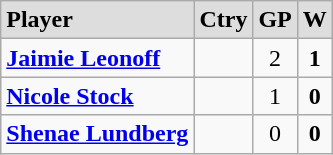<table class="wikitable">
<tr align="center" style="font-weight:bold; background-color:#dddddd;" |>
<td align="left">Player</td>
<td>Ctry</td>
<td>GP</td>
<td>W</td>
</tr>
<tr align="center">
<td align="left"><strong><a href='#'>Jaimie Leonoff</a></strong></td>
<td></td>
<td>2</td>
<td><strong>1</strong></td>
</tr>
<tr align="center">
<td align="left"><strong><a href='#'>Nicole Stock</a></strong></td>
<td></td>
<td>1</td>
<td><strong>0</strong></td>
</tr>
<tr align="center">
<td align="left"><strong><a href='#'>Shenae Lundberg</a></strong></td>
<td></td>
<td>0</td>
<td><strong>0</strong></td>
</tr>
</table>
